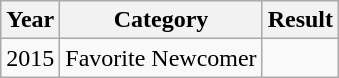<table class="wikitable">
<tr>
<th>Year</th>
<th>Category</th>
<th>Result</th>
</tr>
<tr>
<td>2015</td>
<td>Favorite Newcomer</td>
<td></td>
</tr>
</table>
